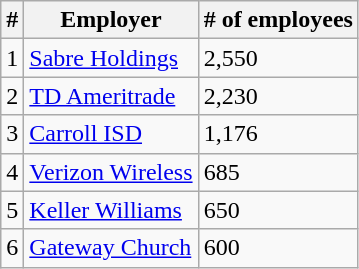<table class="wikitable">
<tr>
<th>#</th>
<th>Employer</th>
<th># of employees</th>
</tr>
<tr>
<td>1</td>
<td><a href='#'>Sabre Holdings</a></td>
<td>2,550</td>
</tr>
<tr>
<td>2</td>
<td><a href='#'>TD Ameritrade</a></td>
<td>2,230</td>
</tr>
<tr>
<td>3</td>
<td><a href='#'>Carroll ISD</a></td>
<td>1,176</td>
</tr>
<tr>
<td>4</td>
<td><a href='#'>Verizon Wireless</a></td>
<td>685</td>
</tr>
<tr>
<td>5</td>
<td><a href='#'>Keller Williams</a></td>
<td>650</td>
</tr>
<tr>
<td>6</td>
<td><a href='#'>Gateway Church</a></td>
<td>600</td>
</tr>
</table>
